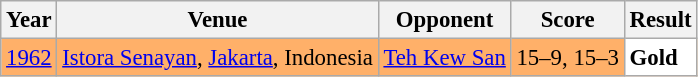<table class="sortable wikitable" style="font-size: 95%;">
<tr>
<th>Year</th>
<th>Venue</th>
<th>Opponent</th>
<th>Score</th>
<th>Result</th>
</tr>
<tr style="background:#FFB069">
<td align="center"><a href='#'>1962</a></td>
<td align="left"><a href='#'>Istora Senayan</a>, <a href='#'>Jakarta</a>, Indonesia</td>
<td align="left"> <a href='#'>Teh Kew San</a></td>
<td align="left">15–9, 15–3</td>
<td style="text-align:left; background:white"> <strong>Gold</strong></td>
</tr>
</table>
